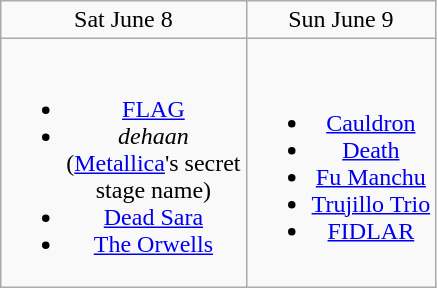<table class="wikitable plainrowheaders" style="text-align:center;" border="1">
<tr>
<td>Sat June 8</td>
<td>Sun June 9</td>
</tr>
<tr>
<td><br><ul><li><a href='#'>FLAG</a></li><li><em>dehaan</em><br>(<a href='#'>Metallica</a>'s secret<br>stage name)</li><li><a href='#'>Dead Sara</a></li><li><a href='#'>The Orwells</a></li></ul></td>
<td><br><ul><li><a href='#'>Cauldron</a></li><li><a href='#'>Death</a></li><li><a href='#'>Fu Manchu</a></li><li><a href='#'>Trujillo Trio</a></li><li><a href='#'>FIDLAR</a></li></ul></td>
</tr>
</table>
